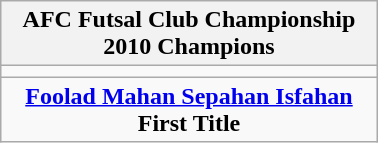<table class="wikitable" style="text-align: center; margin: 0 auto; width: 20%">
<tr>
<th>AFC Futsal Club Championship <br>2010 Champions</th>
</tr>
<tr>
<td></td>
</tr>
<tr>
<td><strong><a href='#'>Foolad Mahan Sepahan Isfahan</a></strong><br><strong>First Title</strong></td>
</tr>
</table>
